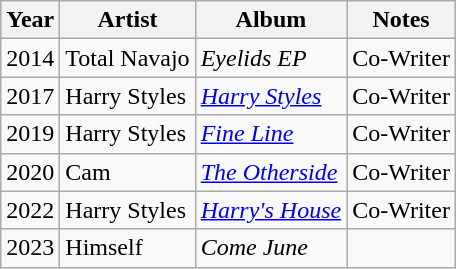<table class="wikitable sortable plainrowheaders">
<tr>
<th scope="col">Year</th>
<th scope="col">Artist</th>
<th scope="col">Album</th>
<th scope="col" class="unsortable">Notes</th>
</tr>
<tr>
<td>2014</td>
<td>Total Navajo</td>
<td><em>Eyelids EP</em></td>
<td>Co-Writer</td>
</tr>
<tr>
<td>2017</td>
<td>Harry Styles</td>
<td><a href='#'><em>Harry Styles</em></a></td>
<td>Co-Writer</td>
</tr>
<tr>
<td>2019</td>
<td>Harry Styles</td>
<td><a href='#'><em>Fine Line</em></a></td>
<td>Co-Writer</td>
</tr>
<tr>
<td>2020</td>
<td>Cam</td>
<td><a href='#'><em>The Otherside</em></a></td>
<td>Co-Writer</td>
</tr>
<tr>
<td>2022</td>
<td>Harry Styles</td>
<td><em><a href='#'>Harry's House</a></em></td>
<td>Co-Writer</td>
</tr>
<tr>
<td>2023</td>
<td>Himself</td>
<td><em>Come June</em></td>
<td></td>
</tr>
</table>
